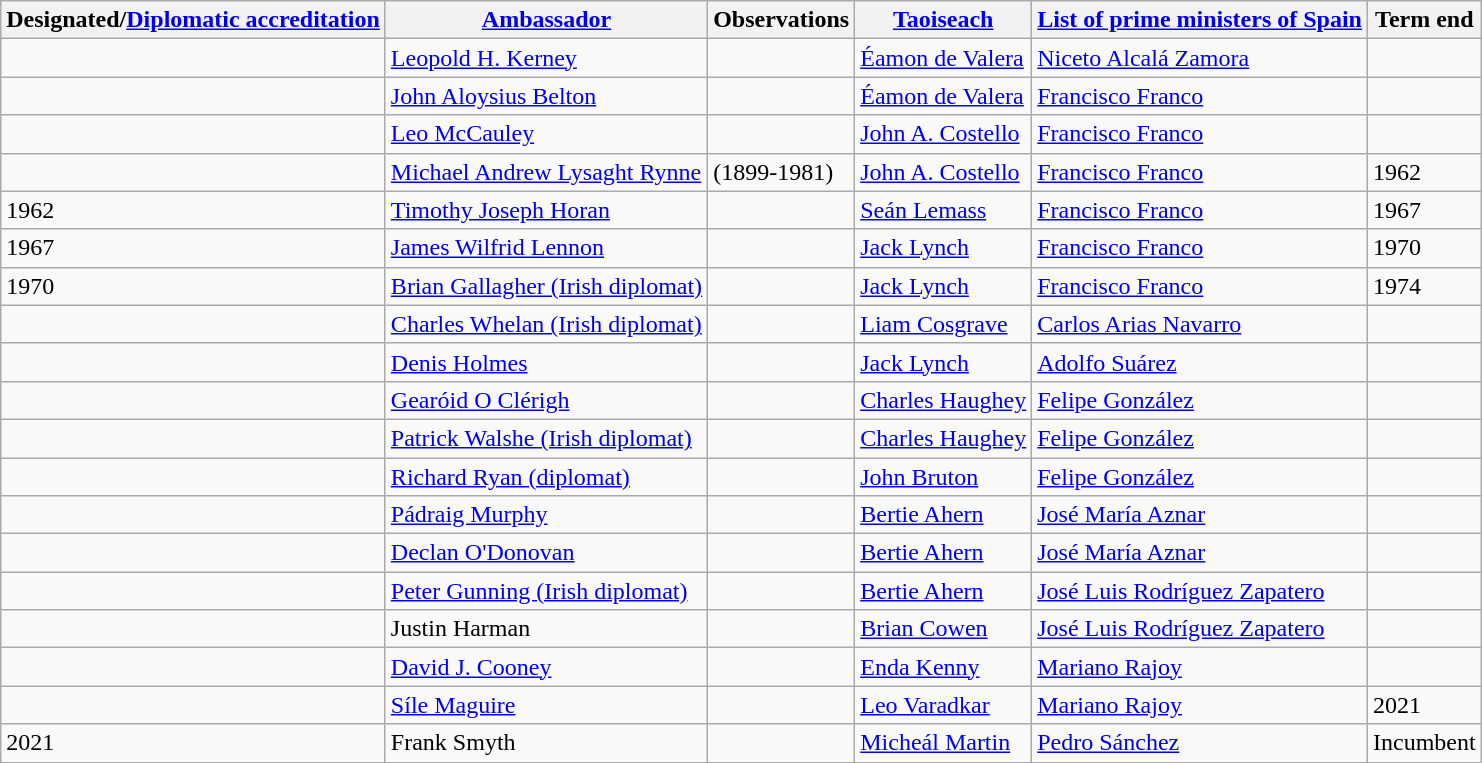<table class="wikitable sortable">
<tr>
<th>Designated/<a href='#'>Diplomatic accreditation</a></th>
<th><a href='#'>Ambassador</a></th>
<th>Observations</th>
<th><a href='#'>Taoiseach</a></th>
<th><a href='#'>List of prime ministers of Spain</a></th>
<th>Term end</th>
</tr>
<tr>
<td></td>
<td><a href='#'>Leopold H. Kerney</a></td>
<td></td>
<td><a href='#'>Éamon de Valera</a></td>
<td><a href='#'>Niceto Alcalá Zamora</a></td>
<td></td>
</tr>
<tr>
<td></td>
<td><a href='#'>John Aloysius Belton</a></td>
<td></td>
<td><a href='#'>Éamon de Valera</a></td>
<td><a href='#'>Francisco Franco</a></td>
<td></td>
</tr>
<tr>
<td></td>
<td><a href='#'>Leo McCauley</a></td>
<td></td>
<td><a href='#'>John A. Costello</a></td>
<td><a href='#'>Francisco Franco</a></td>
<td></td>
</tr>
<tr>
<td></td>
<td><a href='#'>Michael Andrew Lysaght Rynne</a></td>
<td>(1899-1981) </td>
<td><a href='#'>John A. Costello</a></td>
<td><a href='#'>Francisco Franco</a></td>
<td>1962</td>
</tr>
<tr>
<td>1962</td>
<td><a href='#'>Timothy Joseph Horan</a></td>
<td></td>
<td><a href='#'>Seán Lemass</a></td>
<td><a href='#'>Francisco Franco</a></td>
<td>1967</td>
</tr>
<tr>
<td>1967</td>
<td><a href='#'>James Wilfrid Lennon</a></td>
<td></td>
<td><a href='#'>Jack Lynch</a></td>
<td><a href='#'>Francisco Franco</a></td>
<td>1970</td>
</tr>
<tr>
<td>1970</td>
<td><a href='#'>Brian Gallagher (Irish diplomat)</a></td>
<td></td>
<td><a href='#'>Jack Lynch</a></td>
<td><a href='#'>Francisco Franco</a></td>
<td>1974</td>
</tr>
<tr>
<td></td>
<td><a href='#'>Charles Whelan (Irish diplomat)</a></td>
<td></td>
<td><a href='#'>Liam Cosgrave</a></td>
<td><a href='#'>Carlos Arias Navarro</a></td>
<td></td>
</tr>
<tr>
<td></td>
<td><a href='#'>Denis Holmes</a></td>
<td></td>
<td><a href='#'>Jack Lynch</a></td>
<td><a href='#'>Adolfo Suárez</a></td>
<td></td>
</tr>
<tr>
<td></td>
<td><a href='#'>Gearóid O Clérigh</a></td>
<td></td>
<td><a href='#'>Charles Haughey</a></td>
<td><a href='#'>Felipe González</a></td>
<td></td>
</tr>
<tr>
<td></td>
<td><a href='#'>Patrick Walshe (Irish diplomat)</a></td>
<td></td>
<td><a href='#'>Charles Haughey</a></td>
<td><a href='#'>Felipe González</a></td>
<td></td>
</tr>
<tr>
<td></td>
<td><a href='#'>Richard Ryan (diplomat)</a></td>
<td></td>
<td><a href='#'>John Bruton</a></td>
<td><a href='#'>Felipe González</a></td>
<td></td>
</tr>
<tr>
<td></td>
<td><a href='#'>Pádraig Murphy</a></td>
<td></td>
<td><a href='#'>Bertie Ahern</a></td>
<td><a href='#'>José María Aznar</a></td>
<td></td>
</tr>
<tr>
<td></td>
<td><a href='#'>Declan O'Donovan</a></td>
<td></td>
<td><a href='#'>Bertie Ahern</a></td>
<td><a href='#'>José María Aznar</a></td>
<td></td>
</tr>
<tr>
<td></td>
<td><a href='#'>Peter Gunning (Irish diplomat)</a></td>
<td></td>
<td><a href='#'>Bertie Ahern</a></td>
<td><a href='#'>José Luis Rodríguez Zapatero</a></td>
<td></td>
</tr>
<tr>
<td></td>
<td>Justin Harman</td>
<td></td>
<td><a href='#'>Brian Cowen</a></td>
<td><a href='#'>José Luis Rodríguez Zapatero</a></td>
<td></td>
</tr>
<tr>
<td></td>
<td><a href='#'>David J. Cooney</a></td>
<td></td>
<td><a href='#'>Enda Kenny</a></td>
<td><a href='#'>Mariano Rajoy</a></td>
<td></td>
</tr>
<tr>
<td></td>
<td><a href='#'>Síle Maguire</a></td>
<td></td>
<td><a href='#'>Leo Varadkar</a></td>
<td><a href='#'>Mariano Rajoy</a></td>
<td>2021</td>
</tr>
<tr>
<td>2021</td>
<td>Frank Smyth</td>
<td></td>
<td><a href='#'>Micheál Martin</a></td>
<td><a href='#'>Pedro Sánchez</a></td>
<td>Incumbent</td>
</tr>
</table>
